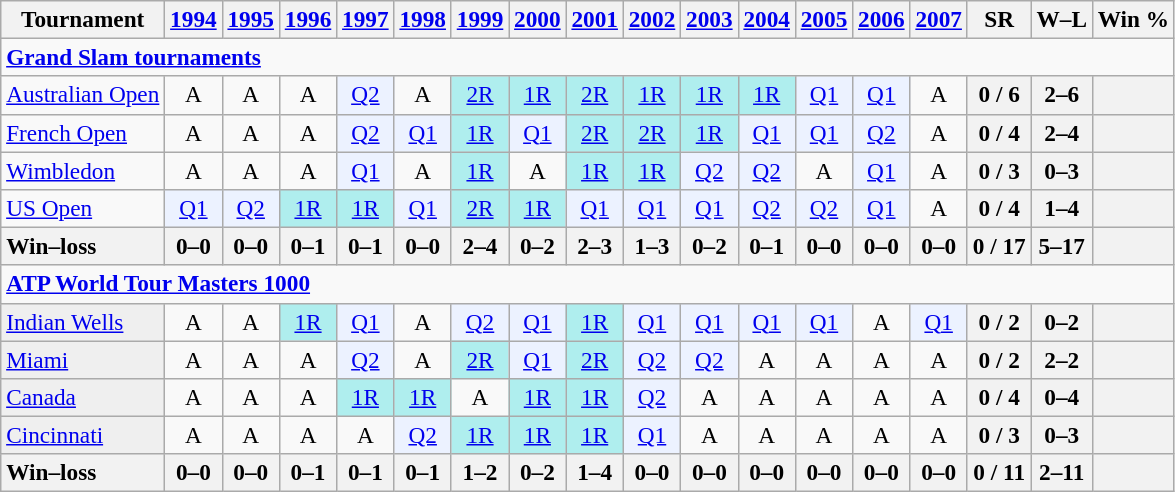<table class=wikitable style=text-align:center;font-size:97%>
<tr>
<th>Tournament</th>
<th><a href='#'>1994</a></th>
<th><a href='#'>1995</a></th>
<th><a href='#'>1996</a></th>
<th><a href='#'>1997</a></th>
<th><a href='#'>1998</a></th>
<th><a href='#'>1999</a></th>
<th><a href='#'>2000</a></th>
<th><a href='#'>2001</a></th>
<th><a href='#'>2002</a></th>
<th><a href='#'>2003</a></th>
<th><a href='#'>2004</a></th>
<th><a href='#'>2005</a></th>
<th><a href='#'>2006</a></th>
<th><a href='#'>2007</a></th>
<th>SR</th>
<th>W–L</th>
<th>Win %</th>
</tr>
<tr>
<td colspan=20 align=left><a href='#'><strong>Grand Slam tournaments</strong></a></td>
</tr>
<tr>
<td align=left><a href='#'>Australian Open</a></td>
<td>A</td>
<td>A</td>
<td>A</td>
<td style=background:#ecf2ff><a href='#'>Q2</a></td>
<td>A</td>
<td style=background:#afeeee><a href='#'>2R</a></td>
<td style=background:#afeeee><a href='#'>1R</a></td>
<td style=background:#afeeee><a href='#'>2R</a></td>
<td style=background:#afeeee><a href='#'>1R</a></td>
<td style=background:#afeeee><a href='#'>1R</a></td>
<td style=background:#afeeee><a href='#'>1R</a></td>
<td style=background:#ecf2ff><a href='#'>Q1</a></td>
<td style=background:#ecf2ff><a href='#'>Q1</a></td>
<td>A</td>
<th>0 / 6</th>
<th>2–6</th>
<th></th>
</tr>
<tr>
<td align=left><a href='#'>French Open</a></td>
<td>A</td>
<td>A</td>
<td>A</td>
<td style=background:#ecf2ff><a href='#'>Q2</a></td>
<td style=background:#ecf2ff><a href='#'>Q1</a></td>
<td style=background:#afeeee><a href='#'>1R</a></td>
<td style=background:#ecf2ff><a href='#'>Q1</a></td>
<td style=background:#afeeee><a href='#'>2R</a></td>
<td style=background:#afeeee><a href='#'>2R</a></td>
<td style=background:#afeeee><a href='#'>1R</a></td>
<td style=background:#ecf2ff><a href='#'>Q1</a></td>
<td style=background:#ecf2ff><a href='#'>Q1</a></td>
<td style=background:#ecf2ff><a href='#'>Q2</a></td>
<td>A</td>
<th>0 / 4</th>
<th>2–4</th>
<th></th>
</tr>
<tr>
<td align=left><a href='#'>Wimbledon</a></td>
<td>A</td>
<td>A</td>
<td>A</td>
<td style=background:#ecf2ff><a href='#'>Q1</a></td>
<td>A</td>
<td style=background:#afeeee><a href='#'>1R</a></td>
<td>A</td>
<td style=background:#afeeee><a href='#'>1R</a></td>
<td style=background:#afeeee><a href='#'>1R</a></td>
<td style=background:#ecf2ff><a href='#'>Q2</a></td>
<td style=background:#ecf2ff><a href='#'>Q2</a></td>
<td>A</td>
<td style=background:#ecf2ff><a href='#'>Q1</a></td>
<td>A</td>
<th>0 / 3</th>
<th>0–3</th>
<th></th>
</tr>
<tr>
<td align=left><a href='#'>US Open</a></td>
<td style=background:#ecf2ff><a href='#'>Q1</a></td>
<td style=background:#ecf2ff><a href='#'>Q2</a></td>
<td style=background:#afeeee><a href='#'>1R</a></td>
<td style=background:#afeeee><a href='#'>1R</a></td>
<td style=background:#ecf2ff><a href='#'>Q1</a></td>
<td style=background:#afeeee><a href='#'>2R</a></td>
<td style=background:#afeeee><a href='#'>1R</a></td>
<td style=background:#ecf2ff><a href='#'>Q1</a></td>
<td style=background:#ecf2ff><a href='#'>Q1</a></td>
<td style=background:#ecf2ff><a href='#'>Q1</a></td>
<td style=background:#ecf2ff><a href='#'>Q2</a></td>
<td style=background:#ecf2ff><a href='#'>Q2</a></td>
<td style=background:#ecf2ff><a href='#'>Q1</a></td>
<td>A</td>
<th>0 / 4</th>
<th>1–4</th>
<th></th>
</tr>
<tr>
<th style=text-align:left>Win–loss</th>
<th>0–0</th>
<th>0–0</th>
<th>0–1</th>
<th>0–1</th>
<th>0–0</th>
<th>2–4</th>
<th>0–2</th>
<th>2–3</th>
<th>1–3</th>
<th>0–2</th>
<th>0–1</th>
<th>0–0</th>
<th>0–0</th>
<th>0–0</th>
<th>0 / 17</th>
<th>5–17</th>
<th></th>
</tr>
<tr>
<td colspan=20 align=left><strong><a href='#'>ATP World Tour Masters 1000</a></strong></td>
</tr>
<tr>
<td bgcolor=efefef align=left><a href='#'>Indian Wells</a></td>
<td>A</td>
<td>A</td>
<td bgcolor=afeeee><a href='#'>1R</a></td>
<td bgcolor=ecf2ff><a href='#'>Q1</a></td>
<td>A</td>
<td bgcolor=ecf2ff><a href='#'>Q2</a></td>
<td bgcolor=ecf2ff><a href='#'>Q1</a></td>
<td bgcolor=afeeee><a href='#'>1R</a></td>
<td bgcolor=ecf2ff><a href='#'>Q1</a></td>
<td bgcolor=ecf2ff><a href='#'>Q1</a></td>
<td bgcolor=ecf2ff><a href='#'>Q1</a></td>
<td bgcolor=ecf2ff><a href='#'>Q1</a></td>
<td>A</td>
<td bgcolor=ecf2ff><a href='#'>Q1</a></td>
<th>0 / 2</th>
<th>0–2</th>
<th></th>
</tr>
<tr>
<td bgcolor=efefef align=left><a href='#'>Miami</a></td>
<td>A</td>
<td>A</td>
<td>A</td>
<td bgcolor=ecf2ff><a href='#'>Q2</a></td>
<td>A</td>
<td bgcolor=afeeee><a href='#'>2R</a></td>
<td bgcolor=ecf2ff><a href='#'>Q1</a></td>
<td bgcolor=afeeee><a href='#'>2R</a></td>
<td bgcolor=ecf2ff><a href='#'>Q2</a></td>
<td bgcolor=ecf2ff><a href='#'>Q2</a></td>
<td>A</td>
<td>A</td>
<td>A</td>
<td>A</td>
<th>0 / 2</th>
<th>2–2</th>
<th></th>
</tr>
<tr>
<td bgcolor=efefef align=left><a href='#'>Canada</a></td>
<td>A</td>
<td>A</td>
<td>A</td>
<td bgcolor=afeeee><a href='#'>1R</a></td>
<td bgcolor=afeeee><a href='#'>1R</a></td>
<td>A</td>
<td bgcolor=afeeee><a href='#'>1R</a></td>
<td bgcolor=afeeee><a href='#'>1R</a></td>
<td bgcolor=ecf2ff><a href='#'>Q2</a></td>
<td>A</td>
<td>A</td>
<td>A</td>
<td>A</td>
<td>A</td>
<th>0 / 4</th>
<th>0–4</th>
<th></th>
</tr>
<tr>
<td bgcolor=efefef align=left><a href='#'>Cincinnati</a></td>
<td>A</td>
<td>A</td>
<td>A</td>
<td>A</td>
<td bgcolor=ecf2ff><a href='#'>Q2</a></td>
<td bgcolor=afeeee><a href='#'>1R</a></td>
<td bgcolor=afeeee><a href='#'>1R</a></td>
<td bgcolor=afeeee><a href='#'>1R</a></td>
<td bgcolor=ecf2ff><a href='#'>Q1</a></td>
<td>A</td>
<td>A</td>
<td>A</td>
<td>A</td>
<td>A</td>
<th>0 / 3</th>
<th>0–3</th>
<th></th>
</tr>
<tr>
<th style=text-align:left>Win–loss</th>
<th>0–0</th>
<th>0–0</th>
<th>0–1</th>
<th>0–1</th>
<th>0–1</th>
<th>1–2</th>
<th>0–2</th>
<th>1–4</th>
<th>0–0</th>
<th>0–0</th>
<th>0–0</th>
<th>0–0</th>
<th>0–0</th>
<th>0–0</th>
<th>0 / 11</th>
<th>2–11</th>
<th></th>
</tr>
</table>
